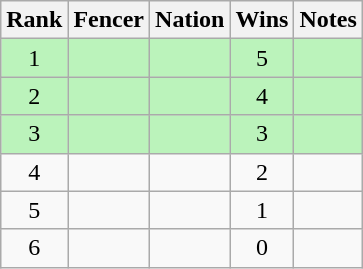<table class="wikitable sortable" style="text-align:center">
<tr>
<th>Rank</th>
<th>Fencer</th>
<th>Nation</th>
<th>Wins</th>
<th>Notes</th>
</tr>
<tr bgcolor=bbf3bb>
<td>1</td>
<td align=left></td>
<td align=left></td>
<td>5</td>
<td></td>
</tr>
<tr bgcolor=bbf3bb>
<td>2</td>
<td align=left></td>
<td align=left></td>
<td>4</td>
<td></td>
</tr>
<tr bgcolor=bbf3bb>
<td>3</td>
<td align=left></td>
<td align=left></td>
<td>3</td>
<td></td>
</tr>
<tr>
<td>4</td>
<td align=left></td>
<td align=left></td>
<td>2</td>
<td></td>
</tr>
<tr>
<td>5</td>
<td align=left></td>
<td align=left></td>
<td>1</td>
<td></td>
</tr>
<tr>
<td>6</td>
<td align=left></td>
<td align=left></td>
<td>0</td>
<td></td>
</tr>
</table>
